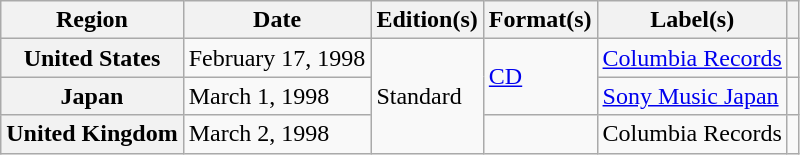<table class="wikitable sortable plainrowheaders">
<tr>
<th scope="col">Region</th>
<th scope="col">Date</th>
<th scope="col">Edition(s)</th>
<th scope="col">Format(s)</th>
<th scope="col">Label(s)</th>
<th scope="col"></th>
</tr>
<tr>
<th scope="row">United States</th>
<td>February 17, 1998</td>
<td rowspan="3">Standard</td>
<td rowspan="2"><a href='#'>CD</a></td>
<td><a href='#'>Columbia Records</a></td>
<td></td>
</tr>
<tr>
<th scope="row">Japan</th>
<td>March 1, 1998</td>
<td><a href='#'>Sony Music Japan</a></td>
<td></td>
</tr>
<tr>
<th scope="row">United Kingdom</th>
<td>March 2, 1998</td>
<td></td>
<td>Columbia Records</td>
<td></td>
</tr>
</table>
